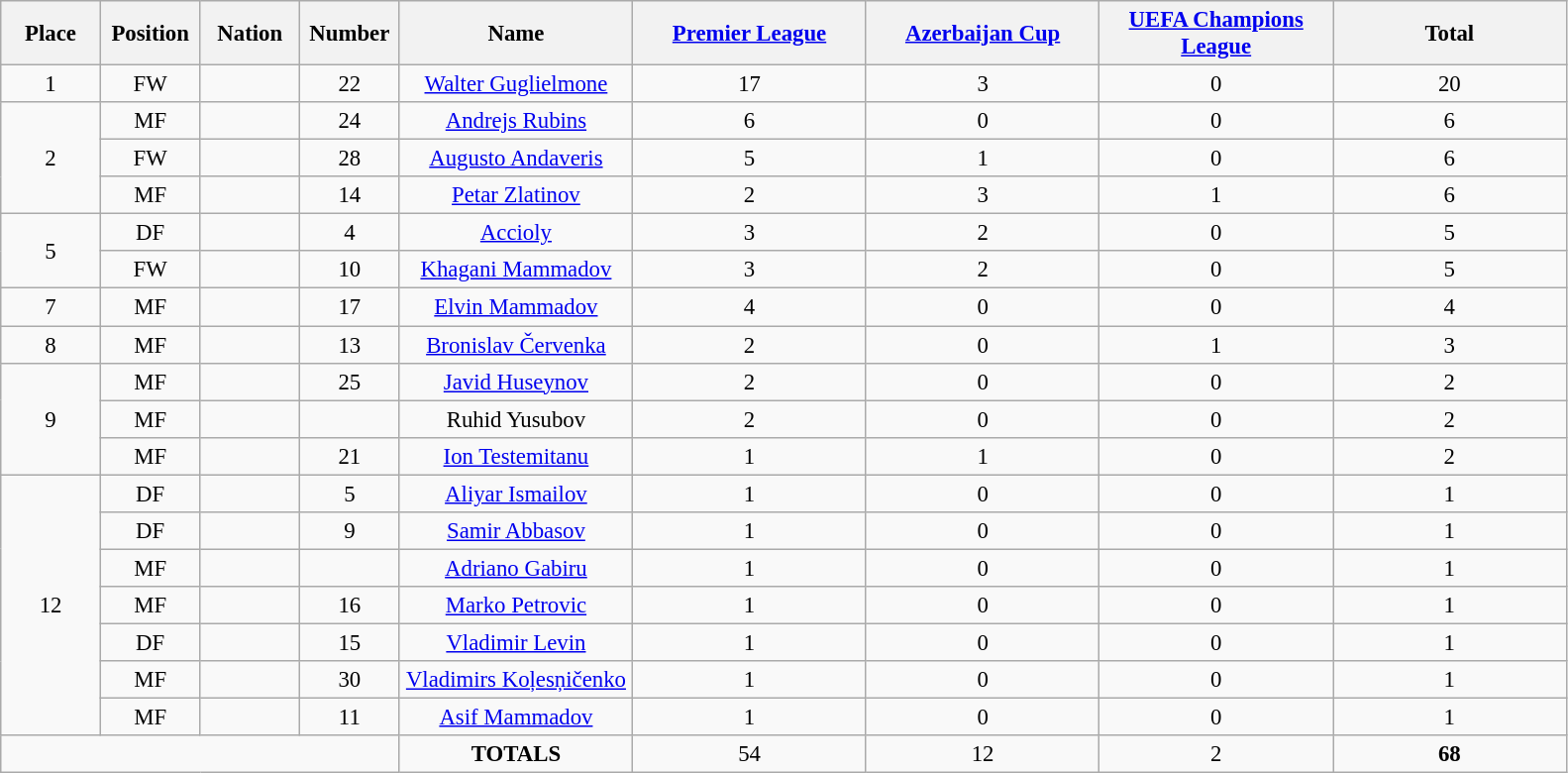<table class="wikitable" style="font-size: 95%; text-align: center;">
<tr>
<th width=60>Place</th>
<th width=60>Position</th>
<th width=60>Nation</th>
<th width=60>Number</th>
<th width=150>Name</th>
<th width=150><a href='#'>Premier League</a></th>
<th width=150><a href='#'>Azerbaijan Cup</a></th>
<th width=150><a href='#'>UEFA Champions League</a></th>
<th width=150><strong>Total</strong></th>
</tr>
<tr>
<td>1</td>
<td>FW</td>
<td></td>
<td>22</td>
<td><a href='#'>Walter Guglielmone</a></td>
<td>17</td>
<td>3</td>
<td>0</td>
<td>20</td>
</tr>
<tr>
<td rowspan="3">2</td>
<td>MF</td>
<td></td>
<td>24</td>
<td><a href='#'>Andrejs Rubins</a></td>
<td>6</td>
<td>0</td>
<td>0</td>
<td>6</td>
</tr>
<tr>
<td>FW</td>
<td></td>
<td>28</td>
<td><a href='#'>Augusto Andaveris</a></td>
<td>5</td>
<td>1</td>
<td>0</td>
<td>6</td>
</tr>
<tr>
<td>MF</td>
<td></td>
<td>14</td>
<td><a href='#'>Petar Zlatinov</a></td>
<td>2</td>
<td>3</td>
<td>1</td>
<td>6</td>
</tr>
<tr>
<td rowspan="2">5</td>
<td>DF</td>
<td></td>
<td>4</td>
<td><a href='#'>Accioly</a></td>
<td>3</td>
<td>2</td>
<td>0</td>
<td>5</td>
</tr>
<tr>
<td>FW</td>
<td></td>
<td>10</td>
<td><a href='#'>Khagani Mammadov</a></td>
<td>3</td>
<td>2</td>
<td>0</td>
<td>5</td>
</tr>
<tr>
<td>7</td>
<td>MF</td>
<td></td>
<td>17</td>
<td><a href='#'>Elvin Mammadov</a></td>
<td>4</td>
<td>0</td>
<td>0</td>
<td>4</td>
</tr>
<tr>
<td>8</td>
<td>MF</td>
<td></td>
<td>13</td>
<td><a href='#'>Bronislav Červenka</a></td>
<td>2</td>
<td>0</td>
<td>1</td>
<td>3</td>
</tr>
<tr>
<td rowspan="3">9</td>
<td>MF</td>
<td></td>
<td>25</td>
<td><a href='#'>Javid Huseynov</a></td>
<td>2</td>
<td>0</td>
<td>0</td>
<td>2</td>
</tr>
<tr>
<td>MF</td>
<td></td>
<td></td>
<td>Ruhid Yusubov</td>
<td>2</td>
<td>0</td>
<td>0</td>
<td>2</td>
</tr>
<tr>
<td>MF</td>
<td></td>
<td>21</td>
<td><a href='#'>Ion Testemitanu</a></td>
<td>1</td>
<td>1</td>
<td>0</td>
<td>2</td>
</tr>
<tr>
<td rowspan="7">12</td>
<td>DF</td>
<td></td>
<td>5</td>
<td><a href='#'>Aliyar Ismailov</a></td>
<td>1</td>
<td>0</td>
<td>0</td>
<td>1</td>
</tr>
<tr>
<td>DF</td>
<td></td>
<td>9</td>
<td><a href='#'>Samir Abbasov</a></td>
<td>1</td>
<td>0</td>
<td>0</td>
<td>1</td>
</tr>
<tr>
<td>MF</td>
<td></td>
<td></td>
<td><a href='#'>Adriano Gabiru</a></td>
<td>1</td>
<td>0</td>
<td>0</td>
<td>1</td>
</tr>
<tr>
<td>MF</td>
<td></td>
<td>16</td>
<td><a href='#'>Marko Petrovic</a></td>
<td>1</td>
<td>0</td>
<td>0</td>
<td>1</td>
</tr>
<tr>
<td>DF</td>
<td></td>
<td>15</td>
<td><a href='#'>Vladimir Levin</a></td>
<td>1</td>
<td>0</td>
<td>0</td>
<td>1</td>
</tr>
<tr>
<td>MF</td>
<td></td>
<td>30</td>
<td><a href='#'>Vladimirs Koļesņičenko</a></td>
<td>1</td>
<td>0</td>
<td>0</td>
<td>1</td>
</tr>
<tr>
<td>MF</td>
<td></td>
<td>11</td>
<td><a href='#'>Asif Mammadov</a></td>
<td>1</td>
<td>0</td>
<td>0</td>
<td>1</td>
</tr>
<tr>
<td colspan="4"></td>
<td><strong>TOTALS</strong></td>
<td>54</td>
<td>12</td>
<td>2</td>
<td><strong>68</strong></td>
</tr>
</table>
